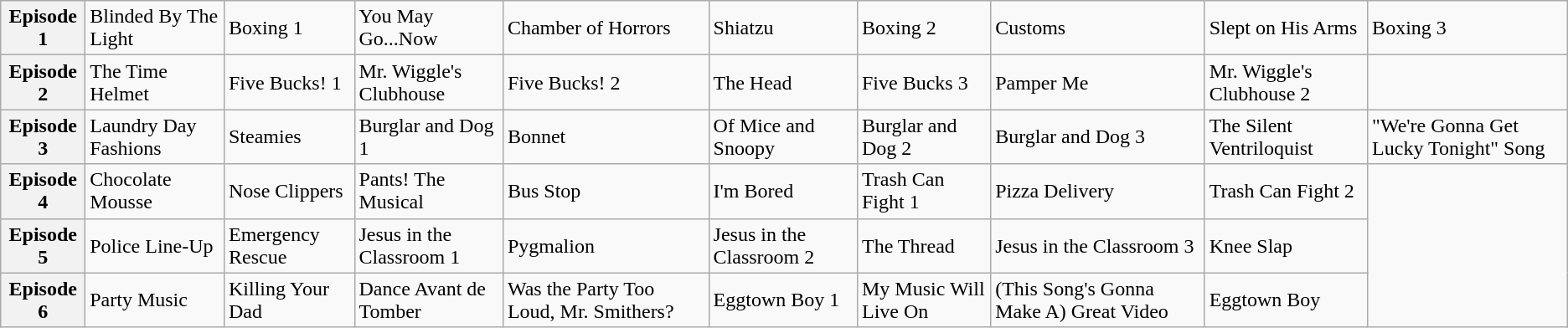<table class="wikitable">
<tr>
<th>Episode 1</th>
<td>Blinded By The Light</td>
<td>Boxing 1</td>
<td>You May Go...Now</td>
<td>Chamber of Horrors</td>
<td>Shiatzu</td>
<td>Boxing 2</td>
<td>Customs</td>
<td>Slept on His Arms</td>
<td>Boxing 3</td>
</tr>
<tr>
<th>Episode 2</th>
<td>The Time Helmet</td>
<td>Five Bucks! 1</td>
<td>Mr. Wiggle's Clubhouse</td>
<td>Five Bucks! 2</td>
<td>The Head</td>
<td>Five Bucks 3</td>
<td>Pamper Me</td>
<td>Mr. Wiggle's Clubhouse 2</td>
</tr>
<tr>
<th>Episode 3</th>
<td>Laundry Day Fashions</td>
<td>Steamies</td>
<td>Burglar and Dog 1</td>
<td>Bonnet</td>
<td>Of Mice and Snoopy</td>
<td>Burglar and Dog 2</td>
<td>Burglar and Dog 3</td>
<td>The Silent Ventriloquist</td>
<td>"We're Gonna Get Lucky Tonight" Song</td>
</tr>
<tr>
<th>Episode 4</th>
<td>Chocolate Mousse</td>
<td>Nose Clippers</td>
<td>Pants! The Musical</td>
<td>Bus Stop</td>
<td>I'm Bored</td>
<td>Trash Can Fight 1</td>
<td>Pizza Delivery</td>
<td>Trash Can Fight 2</td>
</tr>
<tr>
<th>Episode 5</th>
<td>Police Line-Up</td>
<td>Emergency Rescue</td>
<td>Jesus in the Classroom 1</td>
<td>Pygmalion</td>
<td>Jesus in the Classroom 2</td>
<td>The Thread</td>
<td>Jesus in the Classroom 3</td>
<td>Knee Slap</td>
</tr>
<tr>
<th>Episode 6</th>
<td>Party Music</td>
<td>Killing Your Dad</td>
<td>Dance Avant de Tomber</td>
<td>Was the Party Too Loud, Mr. Smithers?</td>
<td>Eggtown Boy 1</td>
<td>My Music Will Live On</td>
<td>(This Song's Gonna Make A) Great Video</td>
<td>Eggtown Boy</td>
</tr>
</table>
